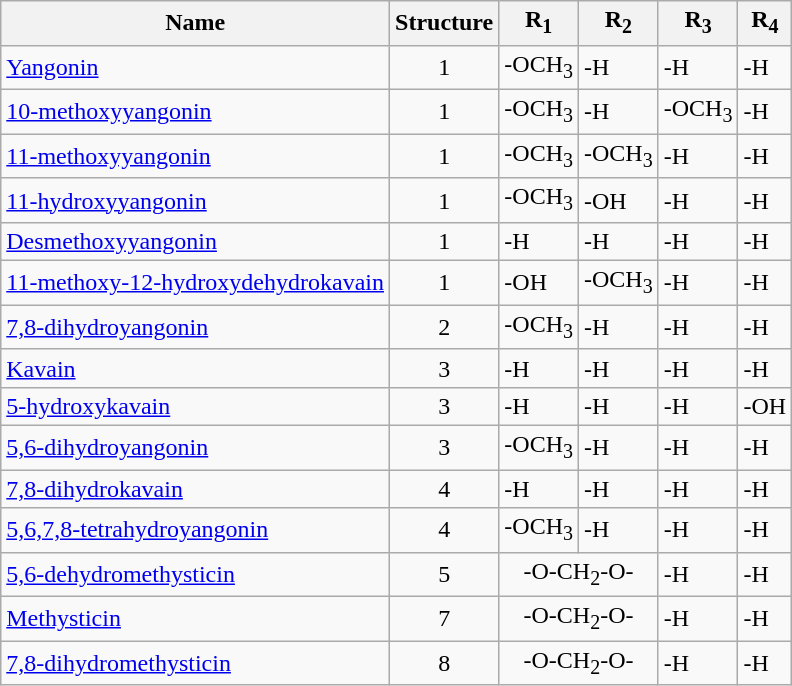<table class="wikitable" |+ >
<tr>
<th>Name</th>
<th>Structure</th>
<th>R<sub>1</sub></th>
<th>R<sub>2</sub></th>
<th>R<sub>3</sub></th>
<th>R<sub>4</sub></th>
</tr>
<tr>
<td><a href='#'>Yangonin</a></td>
<td align="center">1</td>
<td>-OCH<sub>3</sub></td>
<td>-H</td>
<td>-H</td>
<td>-H</td>
</tr>
<tr>
<td><a href='#'>10-methoxyyangonin</a></td>
<td align="center">1</td>
<td>-OCH<sub>3</sub></td>
<td>-H</td>
<td>-OCH<sub>3</sub></td>
<td>-H</td>
</tr>
<tr>
<td><a href='#'>11-methoxyyangonin</a></td>
<td align="center">1</td>
<td>-OCH<sub>3</sub></td>
<td>-OCH<sub>3</sub></td>
<td>-H</td>
<td>-H</td>
</tr>
<tr>
<td><a href='#'>11-hydroxyyangonin</a></td>
<td align="center">1</td>
<td>-OCH<sub>3</sub></td>
<td>-OH</td>
<td>-H</td>
<td>-H</td>
</tr>
<tr>
<td><a href='#'>Desmethoxyyangonin</a></td>
<td align="center">1</td>
<td>-H</td>
<td>-H</td>
<td>-H</td>
<td>-H</td>
</tr>
<tr>
<td><a href='#'>11-methoxy-12-hydroxydehydrokavain</a></td>
<td align="center">1</td>
<td>-OH</td>
<td>-OCH<sub>3</sub></td>
<td>-H</td>
<td>-H</td>
</tr>
<tr>
<td><a href='#'>7,8-dihydroyangonin</a></td>
<td align="center">2</td>
<td>-OCH<sub>3</sub></td>
<td>-H</td>
<td>-H</td>
<td>-H</td>
</tr>
<tr>
<td><a href='#'>Kavain</a></td>
<td align="center">3</td>
<td>-H</td>
<td>-H</td>
<td>-H</td>
<td>-H</td>
</tr>
<tr>
<td><a href='#'>5-hydroxykavain</a></td>
<td align="center">3</td>
<td>-H</td>
<td>-H</td>
<td>-H</td>
<td>-OH</td>
</tr>
<tr>
<td><a href='#'>5,6-dihydroyangonin</a></td>
<td align="center">3</td>
<td>-OCH<sub>3</sub></td>
<td>-H</td>
<td>-H</td>
<td>-H</td>
</tr>
<tr>
<td><a href='#'>7,8-dihydrokavain</a></td>
<td align="center">4</td>
<td>-H</td>
<td>-H</td>
<td>-H</td>
<td>-H</td>
</tr>
<tr>
<td><a href='#'>5,6,7,8-tetrahydroyangonin</a></td>
<td align="center">4</td>
<td>-OCH<sub>3</sub></td>
<td>-H</td>
<td>-H</td>
<td>-H</td>
</tr>
<tr>
<td><a href='#'>5,6-dehydromethysticin</a></td>
<td align="center">5</td>
<td align="center" colspan="2">-O-CH<sub>2</sub>-O-</td>
<td>-H</td>
<td>-H</td>
</tr>
<tr>
<td><a href='#'>Methysticin</a></td>
<td align="center">7</td>
<td align="center" colspan="2">-O-CH<sub>2</sub>-O-</td>
<td>-H</td>
<td>-H</td>
</tr>
<tr>
<td><a href='#'>7,8-dihydromethysticin</a></td>
<td align="center">8</td>
<td align="center" colspan="2">-O-CH<sub>2</sub>-O-</td>
<td>-H</td>
<td>-H</td>
</tr>
</table>
